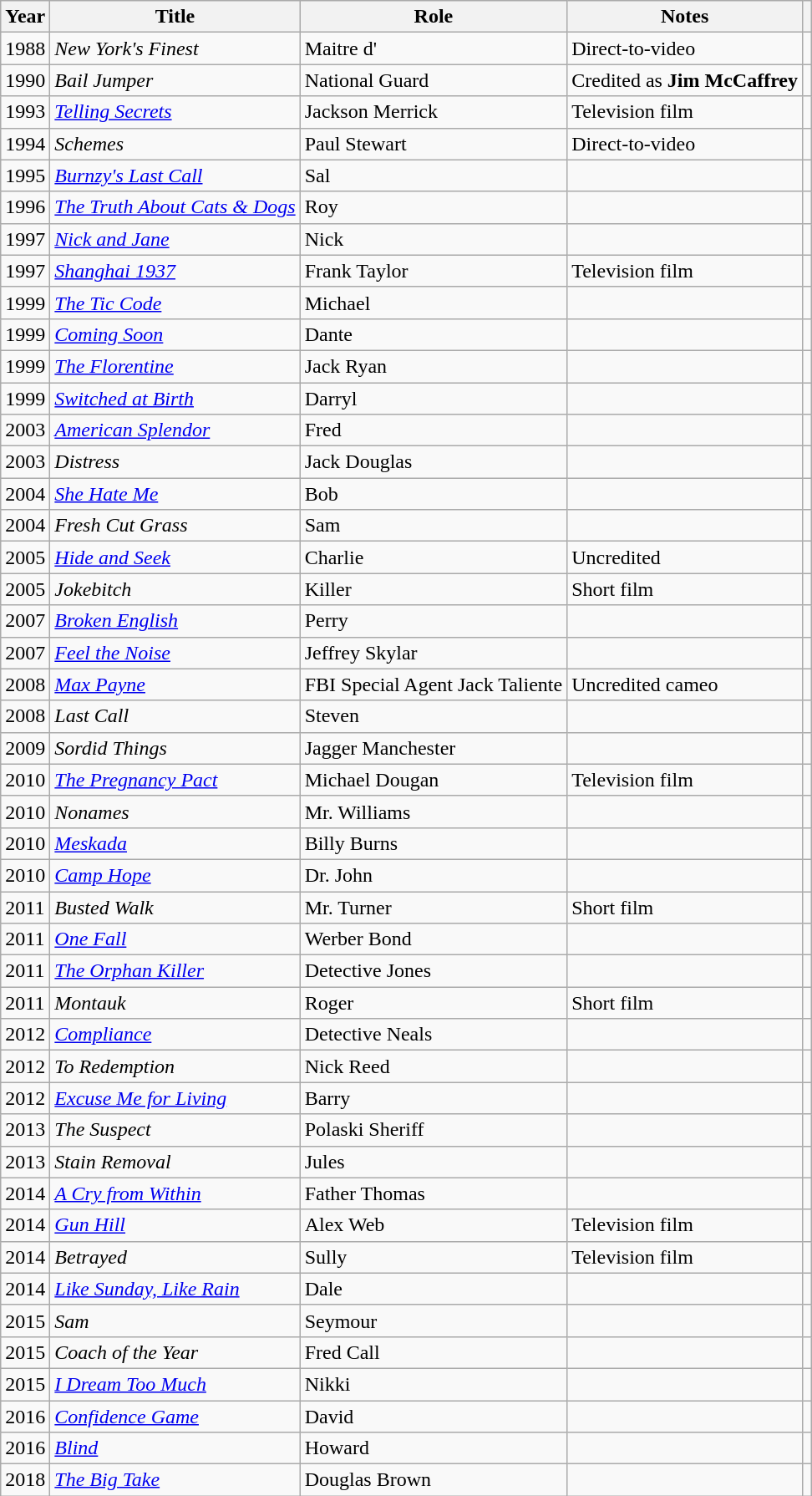<table class="wikitable sortable">
<tr>
<th>Year</th>
<th>Title</th>
<th>Role</th>
<th>Notes</th>
<th class="unsortable"></th>
</tr>
<tr>
<td>1988</td>
<td><em>New York's Finest</em></td>
<td>Maitre d'</td>
<td>Direct-to-video</td>
<td></td>
</tr>
<tr>
<td>1990</td>
<td><em>Bail Jumper</em></td>
<td>National Guard</td>
<td>Credited as <strong>Jim McCaffrey</strong></td>
<td></td>
</tr>
<tr>
<td>1993</td>
<td><em><a href='#'>Telling Secrets</a></em></td>
<td>Jackson Merrick</td>
<td>Television film</td>
<td></td>
</tr>
<tr>
<td>1994</td>
<td><em>Schemes</em></td>
<td>Paul Stewart</td>
<td>Direct-to-video</td>
<td></td>
</tr>
<tr>
<td>1995</td>
<td><em><a href='#'>Burnzy's Last Call</a></em></td>
<td>Sal</td>
<td></td>
<td></td>
</tr>
<tr>
<td>1996</td>
<td><em><a href='#'>The Truth About Cats & Dogs</a></em></td>
<td>Roy</td>
<td></td>
<td></td>
</tr>
<tr>
<td>1997</td>
<td><em><a href='#'>Nick and Jane</a></em></td>
<td>Nick</td>
<td></td>
<td></td>
</tr>
<tr>
<td>1997</td>
<td><em><a href='#'>Shanghai 1937</a></em></td>
<td>Frank Taylor</td>
<td>Television film</td>
<td></td>
</tr>
<tr>
<td>1999</td>
<td><em><a href='#'>The Tic Code</a></em></td>
<td>Michael</td>
<td></td>
<td></td>
</tr>
<tr>
<td>1999</td>
<td><em><a href='#'>Coming Soon</a></em></td>
<td>Dante</td>
<td></td>
<td></td>
</tr>
<tr>
<td>1999</td>
<td><em><a href='#'>The Florentine</a></em></td>
<td>Jack Ryan</td>
<td></td>
<td></td>
</tr>
<tr>
<td>1999</td>
<td><em><a href='#'>Switched at Birth</a></em></td>
<td>Darryl</td>
<td></td>
<td></td>
</tr>
<tr>
<td>2003</td>
<td><em><a href='#'>American Splendor</a></em></td>
<td>Fred</td>
<td></td>
<td></td>
</tr>
<tr>
<td>2003</td>
<td><em>Distress</em></td>
<td>Jack Douglas</td>
<td></td>
<td></td>
</tr>
<tr>
<td>2004</td>
<td><em><a href='#'>She Hate Me</a></em></td>
<td>Bob</td>
<td></td>
<td></td>
</tr>
<tr>
<td>2004</td>
<td><em>Fresh Cut Grass</em></td>
<td>Sam</td>
<td></td>
<td></td>
</tr>
<tr>
<td>2005</td>
<td><em><a href='#'>Hide and Seek</a></em></td>
<td>Charlie</td>
<td>Uncredited</td>
<td></td>
</tr>
<tr>
<td>2005</td>
<td><em>Jokebitch</em></td>
<td>Killer</td>
<td>Short film</td>
<td></td>
</tr>
<tr>
<td>2007</td>
<td><em><a href='#'>Broken English</a></em></td>
<td>Perry</td>
<td></td>
<td></td>
</tr>
<tr>
<td>2007</td>
<td><em><a href='#'>Feel the Noise</a></em></td>
<td>Jeffrey Skylar</td>
<td></td>
<td></td>
</tr>
<tr>
<td>2008</td>
<td><em><a href='#'>Max Payne</a></em></td>
<td>FBI Special Agent Jack Taliente</td>
<td>Uncredited cameo</td>
<td></td>
</tr>
<tr>
<td>2008</td>
<td><em>Last Call</em></td>
<td>Steven</td>
<td></td>
<td></td>
</tr>
<tr>
<td>2009</td>
<td><em>Sordid Things</em></td>
<td>Jagger Manchester</td>
<td></td>
<td></td>
</tr>
<tr>
<td>2010</td>
<td><em><a href='#'>The Pregnancy Pact</a></em></td>
<td>Michael Dougan</td>
<td>Television film</td>
<td></td>
</tr>
<tr>
<td>2010</td>
<td><em>Nonames</em></td>
<td>Mr. Williams</td>
<td></td>
<td></td>
</tr>
<tr>
<td>2010</td>
<td><em><a href='#'>Meskada</a></em></td>
<td>Billy Burns</td>
<td></td>
<td></td>
</tr>
<tr>
<td>2010</td>
<td><em><a href='#'>Camp Hope</a></em></td>
<td>Dr. John</td>
<td></td>
<td></td>
</tr>
<tr>
<td>2011</td>
<td><em>Busted Walk</em></td>
<td>Mr. Turner</td>
<td>Short film</td>
<td></td>
</tr>
<tr>
<td>2011</td>
<td><em><a href='#'>One Fall</a></em></td>
<td>Werber Bond</td>
<td></td>
<td></td>
</tr>
<tr>
<td>2011</td>
<td><em><a href='#'>The Orphan Killer</a></em></td>
<td>Detective Jones</td>
<td></td>
<td></td>
</tr>
<tr>
<td>2011</td>
<td><em>Montauk</em></td>
<td>Roger</td>
<td>Short film</td>
<td></td>
</tr>
<tr>
<td>2012</td>
<td><em><a href='#'>Compliance</a></em></td>
<td>Detective Neals</td>
<td></td>
<td></td>
</tr>
<tr>
<td>2012</td>
<td><em>To Redemption</em></td>
<td>Nick Reed</td>
<td></td>
<td></td>
</tr>
<tr>
<td>2012</td>
<td><em><a href='#'>Excuse Me for Living</a></em></td>
<td>Barry</td>
<td></td>
<td></td>
</tr>
<tr>
<td>2013</td>
<td><em>The Suspect</em></td>
<td>Polaski Sheriff</td>
<td></td>
<td></td>
</tr>
<tr>
<td>2013</td>
<td><em>Stain Removal</em></td>
<td>Jules</td>
<td></td>
<td></td>
</tr>
<tr>
<td>2014</td>
<td><em><a href='#'>A Cry from Within</a></em></td>
<td>Father Thomas</td>
<td></td>
<td></td>
</tr>
<tr>
<td>2014</td>
<td><em><a href='#'>Gun Hill</a></em></td>
<td>Alex Web</td>
<td>Television film</td>
<td></td>
</tr>
<tr>
<td>2014</td>
<td><em>Betrayed</em></td>
<td>Sully</td>
<td>Television film</td>
<td></td>
</tr>
<tr>
<td>2014</td>
<td><em><a href='#'>Like Sunday, Like Rain</a></em></td>
<td>Dale</td>
<td></td>
<td></td>
</tr>
<tr>
<td>2015</td>
<td><em>Sam</em></td>
<td>Seymour</td>
<td></td>
<td></td>
</tr>
<tr>
<td>2015</td>
<td><em>Coach of the Year</em></td>
<td>Fred Call</td>
<td></td>
<td></td>
</tr>
<tr>
<td>2015</td>
<td><em><a href='#'>I Dream Too Much</a></em></td>
<td>Nikki</td>
<td></td>
<td></td>
</tr>
<tr>
<td>2016</td>
<td><em><a href='#'>Confidence Game</a></em></td>
<td>David</td>
<td></td>
<td></td>
</tr>
<tr>
<td>2016</td>
<td><em><a href='#'>Blind</a></em></td>
<td>Howard</td>
<td></td>
<td></td>
</tr>
<tr>
<td>2018</td>
<td><em><a href='#'>The Big Take</a></em></td>
<td>Douglas Brown</td>
<td></td>
<td></td>
</tr>
</table>
